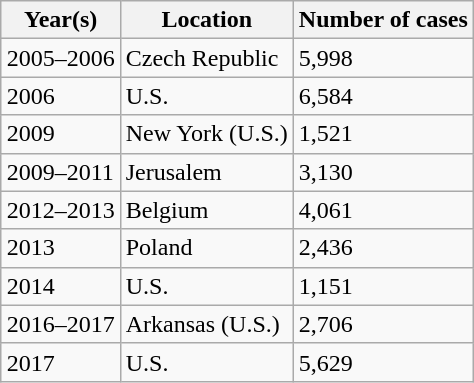<table class="wikitable" align=right style="margin:1em">
<tr>
<th>Year(s)</th>
<th>Location</th>
<th>Number of cases</th>
</tr>
<tr>
<td>2005–2006</td>
<td>Czech Republic</td>
<td>5,998</td>
</tr>
<tr>
<td>2006</td>
<td>U.S.</td>
<td>6,584</td>
</tr>
<tr>
<td>2009</td>
<td>New York (U.S.)</td>
<td>1,521</td>
</tr>
<tr>
<td>2009–2011</td>
<td>Jerusalem</td>
<td>3,130</td>
</tr>
<tr>
<td>2012–2013</td>
<td>Belgium</td>
<td>4,061</td>
</tr>
<tr>
<td>2013</td>
<td>Poland</td>
<td>2,436</td>
</tr>
<tr>
<td>2014</td>
<td>U.S.</td>
<td>1,151</td>
</tr>
<tr>
<td>2016–2017</td>
<td>Arkansas (U.S.)</td>
<td>2,706</td>
</tr>
<tr>
<td>2017</td>
<td>U.S.</td>
<td>5,629</td>
</tr>
</table>
